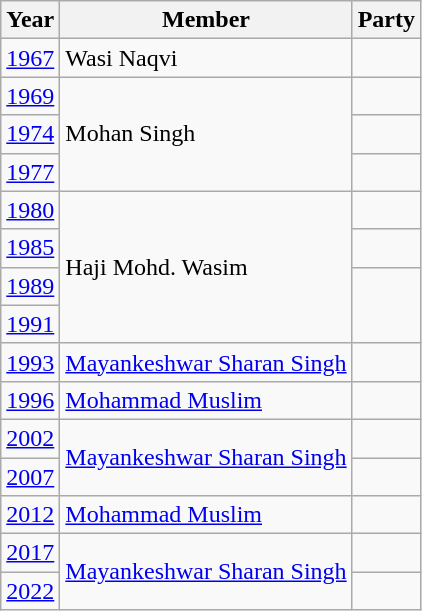<table class="wikitable sortable">
<tr>
<th>Year</th>
<th>Member</th>
<th colspan="2">Party</th>
</tr>
<tr>
<td><a href='#'>1967</a></td>
<td>Wasi Naqvi</td>
<td></td>
</tr>
<tr>
<td><a href='#'>1969</a></td>
<td rowspan="3">Mohan Singh</td>
<td></td>
</tr>
<tr>
<td><a href='#'>1974</a></td>
<td></td>
</tr>
<tr>
<td><a href='#'>1977</a></td>
</tr>
<tr>
<td><a href='#'>1980</a></td>
<td rowspan="4">Haji Mohd. Wasim</td>
<td></td>
</tr>
<tr>
<td><a href='#'>1985</a></td>
<td></td>
</tr>
<tr>
<td><a href='#'>1989</a></td>
</tr>
<tr>
<td><a href='#'>1991</a></td>
</tr>
<tr>
<td><a href='#'>1993</a></td>
<td><a href='#'>Mayankeshwar Sharan Singh</a></td>
<td></td>
</tr>
<tr>
<td><a href='#'>1996</a></td>
<td><a href='#'>Mohammad Muslim</a></td>
<td></td>
</tr>
<tr>
<td><a href='#'>2002</a></td>
<td rowspan="2"><a href='#'>Mayankeshwar Sharan Singh</a></td>
<td></td>
</tr>
<tr>
<td><a href='#'>2007</a></td>
<td></td>
</tr>
<tr>
<td><a href='#'>2012</a></td>
<td><a href='#'>Mohammad Muslim</a></td>
<td></td>
</tr>
<tr>
<td><a href='#'>2017</a></td>
<td rowspan="2"><a href='#'>Mayankeshwar Sharan Singh</a></td>
<td></td>
</tr>
<tr>
<td><a href='#'>2022</a></td>
</tr>
</table>
